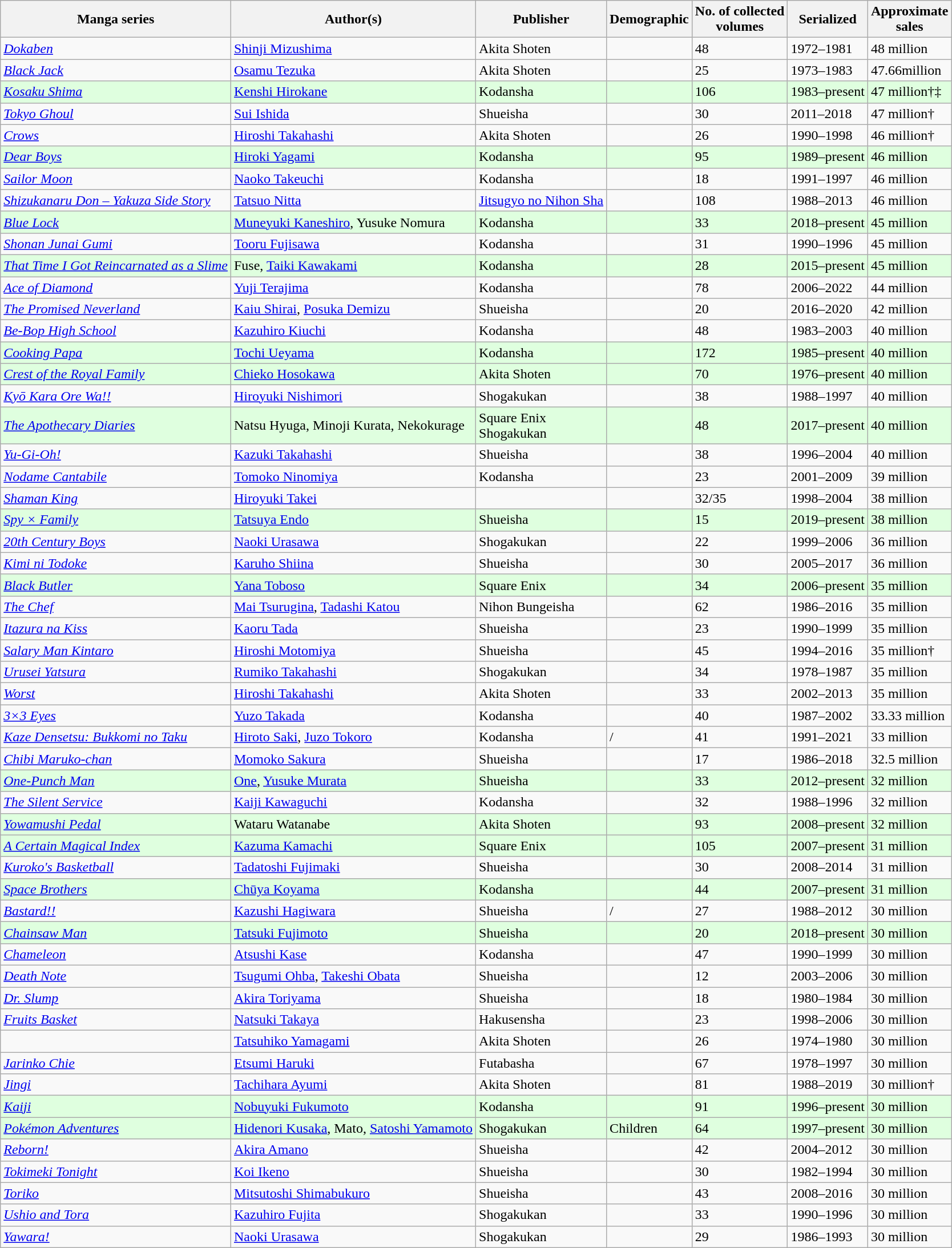<table class="wikitable sortable">
<tr ">
<th>Manga series</th>
<th>Author(s)</th>
<th>Publisher</th>
<th>Demographic</th>
<th>No. of collected<br>volumes</th>
<th>Serialized</th>
<th>Approximate<br>sales</th>
</tr>
<tr>
<td><em><a href='#'>Dokaben</a></em></td>
<td><a href='#'>Shinji Mizushima</a></td>
<td>Akita Shoten</td>
<td></td>
<td>48</td>
<td>1972–1981</td>
<td>48 million</td>
</tr>
<tr>
<td><em><a href='#'>Black Jack</a></em></td>
<td><a href='#'>Osamu Tezuka</a></td>
<td>Akita Shoten</td>
<td></td>
<td>25</td>
<td>1973–1983</td>
<td>47.66million</td>
</tr>
<tr style="background: #DFFFDF;">
<td><em><a href='#'>Kosaku Shima</a></em></td>
<td><a href='#'>Kenshi Hirokane</a></td>
<td>Kodansha</td>
<td></td>
<td>106</td>
<td>1983–present</td>
<td>47 million†‡</td>
</tr>
<tr>
<td><em><a href='#'>Tokyo Ghoul</a></em></td>
<td><a href='#'>Sui Ishida</a></td>
<td>Shueisha</td>
<td></td>
<td>30</td>
<td>2011–2018</td>
<td>47 million†</td>
</tr>
<tr>
<td><em><a href='#'>Crows</a></em></td>
<td><a href='#'>Hiroshi Takahashi</a></td>
<td>Akita Shoten</td>
<td></td>
<td>26</td>
<td>1990–1998</td>
<td>46 million†</td>
</tr>
<tr style="background: #DFFFDF;">
<td><em><a href='#'>Dear Boys</a></em></td>
<td><a href='#'>Hiroki Yagami</a></td>
<td>Kodansha</td>
<td></td>
<td>95</td>
<td>1989–present</td>
<td>46 million</td>
</tr>
<tr>
<td><em><a href='#'>Sailor Moon</a></em></td>
<td><a href='#'>Naoko Takeuchi</a></td>
<td>Kodansha</td>
<td></td>
<td>18</td>
<td>1991–1997</td>
<td>46 million</td>
</tr>
<tr>
<td><em><a href='#'>Shizukanaru Don – Yakuza Side Story</a></em></td>
<td><a href='#'>Tatsuo Nitta</a></td>
<td><a href='#'>Jitsugyo no Nihon Sha</a></td>
<td></td>
<td>108</td>
<td>1988–2013</td>
<td>46 million</td>
</tr>
<tr style="background: #DFFFDF;">
<td><em><a href='#'>Blue Lock</a></em></td>
<td><a href='#'>Muneyuki Kaneshiro</a>, Yusuke Nomura</td>
<td>Kodansha</td>
<td></td>
<td>33</td>
<td>2018–present</td>
<td>45 million</td>
</tr>
<tr>
<td><em><a href='#'>Shonan Junai Gumi</a></em></td>
<td><a href='#'>Tooru Fujisawa</a></td>
<td>Kodansha</td>
<td></td>
<td>31</td>
<td>1990–1996</td>
<td>45 million</td>
</tr>
<tr style="background: #DFFFDF;">
<td><em><a href='#'>That Time I Got Reincarnated as a Slime</a></em></td>
<td>Fuse, <a href='#'>Taiki Kawakami</a></td>
<td>Kodansha</td>
<td></td>
<td>28</td>
<td>2015–present</td>
<td>45 million</td>
</tr>
<tr>
<td><em><a href='#'>Ace of Diamond</a></em></td>
<td><a href='#'>Yuji Terajima</a></td>
<td>Kodansha</td>
<td></td>
<td>78</td>
<td>2006–2022</td>
<td>44 million</td>
</tr>
<tr>
<td><em><a href='#'>The Promised Neverland</a></em></td>
<td><a href='#'>Kaiu Shirai</a>, <a href='#'>Posuka Demizu</a></td>
<td>Shueisha</td>
<td></td>
<td>20</td>
<td>2016–2020</td>
<td>42 million</td>
</tr>
<tr>
<td><em><a href='#'>Be-Bop High School</a></em></td>
<td><a href='#'>Kazuhiro Kiuchi</a></td>
<td>Kodansha</td>
<td></td>
<td>48</td>
<td>1983–2003</td>
<td>40 million</td>
</tr>
<tr style="background: #DFFFDF;">
<td><em><a href='#'>Cooking Papa</a></em></td>
<td><a href='#'>Tochi Ueyama</a></td>
<td>Kodansha</td>
<td></td>
<td>172</td>
<td>1985–present</td>
<td>40 million</td>
</tr>
<tr style="background: #DFFFDF;">
<td><em><a href='#'>Crest of the Royal Family</a></em></td>
<td><a href='#'>Chieko Hosokawa</a></td>
<td>Akita Shoten</td>
<td></td>
<td>70</td>
<td>1976–present</td>
<td>40 million</td>
</tr>
<tr>
<td><em><a href='#'>Kyō Kara Ore Wa!!</a></em></td>
<td><a href='#'>Hiroyuki Nishimori</a></td>
<td>Shogakukan</td>
<td></td>
<td>38</td>
<td>1988–1997</td>
<td>40 million</td>
</tr>
<tr style="background: #DFFFDF;">
<td><em><a href='#'>The Apothecary Diaries</a></em></td>
<td>Natsu Hyuga, Minoji Kurata, Nekokurage</td>
<td>Square Enix<br>Shogakukan</td>
<td></td>
<td>48</td>
<td>2017–present</td>
<td>40 million</td>
</tr>
<tr>
<td><em><a href='#'>Yu-Gi-Oh!</a></em></td>
<td><a href='#'>Kazuki Takahashi</a></td>
<td>Shueisha</td>
<td></td>
<td>38</td>
<td>1996–2004</td>
<td>40 million</td>
</tr>
<tr>
<td><em><a href='#'>Nodame Cantabile</a></em></td>
<td><a href='#'>Tomoko Ninomiya</a></td>
<td>Kodansha</td>
<td><a href='#'></a></td>
<td>23</td>
<td>2001–2009</td>
<td>39 million</td>
</tr>
<tr>
<td><em><a href='#'>Shaman King</a></em></td>
<td><a href='#'>Hiroyuki Takei</a></td>
<td></td>
<td></td>
<td>32/35</td>
<td>1998–2004</td>
<td>38 million</td>
</tr>
<tr style="background: #DFFFDF;">
<td><em><a href='#'>Spy × Family</a></em></td>
<td><a href='#'>Tatsuya Endo</a></td>
<td>Shueisha</td>
<td></td>
<td>15</td>
<td>2019–present</td>
<td>38 million</td>
</tr>
<tr>
<td><em><a href='#'>20th Century Boys</a></em></td>
<td><a href='#'>Naoki Urasawa</a></td>
<td>Shogakukan</td>
<td></td>
<td>22</td>
<td>1999–2006</td>
<td>36 million</td>
</tr>
<tr>
<td><em><a href='#'>Kimi ni Todoke</a></em></td>
<td><a href='#'>Karuho Shiina</a></td>
<td>Shueisha</td>
<td></td>
<td>30</td>
<td>2005–2017</td>
<td>36 million</td>
</tr>
<tr style="background: #DFFFDF;">
<td><em><a href='#'>Black Butler</a></em></td>
<td><a href='#'>Yana Toboso</a></td>
<td>Square Enix</td>
<td></td>
<td>34</td>
<td>2006–present</td>
<td>35 million</td>
</tr>
<tr>
<td><em><a href='#'>The Chef</a></em></td>
<td><a href='#'>Mai Tsurugina</a>, <a href='#'>Tadashi Katou</a></td>
<td>Nihon Bungeisha</td>
<td></td>
<td>62</td>
<td>1986–2016 </td>
<td>35 million</td>
</tr>
<tr>
<td><em><a href='#'>Itazura na Kiss</a></em></td>
<td><a href='#'>Kaoru Tada</a></td>
<td>Shueisha</td>
<td></td>
<td>23</td>
<td>1990–1999</td>
<td>35 million</td>
</tr>
<tr>
<td><em><a href='#'>Salary Man Kintaro</a></em></td>
<td><a href='#'>Hiroshi Motomiya</a></td>
<td>Shueisha</td>
<td></td>
<td>45</td>
<td>1994–2016</td>
<td>35 million†</td>
</tr>
<tr>
<td><em><a href='#'>Urusei Yatsura</a></em></td>
<td><a href='#'>Rumiko Takahashi</a></td>
<td>Shogakukan</td>
<td></td>
<td>34</td>
<td>1978–1987</td>
<td>35 million</td>
</tr>
<tr>
<td><em><a href='#'>Worst</a></em></td>
<td><a href='#'>Hiroshi Takahashi</a></td>
<td>Akita Shoten</td>
<td></td>
<td>33</td>
<td>2002–2013</td>
<td>35 million</td>
</tr>
<tr>
<td><em><a href='#'>3×3 Eyes</a></em></td>
<td><a href='#'>Yuzo Takada</a></td>
<td>Kodansha</td>
<td></td>
<td>40</td>
<td>1987–2002</td>
<td>33.33 million</td>
</tr>
<tr>
<td><em><a href='#'>Kaze Densetsu: Bukkomi no Taku</a></em></td>
<td><a href='#'>Hiroto Saki</a>, <a href='#'>Juzo Tokoro</a></td>
<td>Kodansha</td>
<td> / </td>
<td>41</td>
<td>1991–2021</td>
<td>33 million</td>
</tr>
<tr>
<td><em><a href='#'>Chibi Maruko-chan</a></em></td>
<td><a href='#'>Momoko Sakura</a></td>
<td>Shueisha</td>
<td></td>
<td>17</td>
<td>1986–2018</td>
<td>32.5 million</td>
</tr>
<tr style="background: #DFFFDF;">
<td><em><a href='#'>One-Punch Man</a></em></td>
<td><a href='#'>One</a>, <a href='#'>Yusuke Murata</a></td>
<td>Shueisha</td>
<td></td>
<td>33</td>
<td>2012–present</td>
<td>32 million</td>
</tr>
<tr>
<td><em><a href='#'>The Silent Service</a></em></td>
<td><a href='#'>Kaiji Kawaguchi</a></td>
<td>Kodansha</td>
<td></td>
<td>32</td>
<td>1988–1996</td>
<td>32 million</td>
</tr>
<tr style="background: #DFFFDF;">
<td><em><a href='#'>Yowamushi Pedal</a></em></td>
<td>Wataru Watanabe</td>
<td>Akita Shoten</td>
<td></td>
<td>93</td>
<td>2008–present</td>
<td>32 million</td>
</tr>
<tr style="background: #DFFFDF;">
<td><em><a href='#'>A Certain Magical Index</a></em></td>
<td><a href='#'>Kazuma Kamachi</a></td>
<td>Square Enix</td>
<td></td>
<td>105</td>
<td>2007–present</td>
<td>31 million</td>
</tr>
<tr>
<td><em><a href='#'>Kuroko's Basketball</a></em></td>
<td><a href='#'>Tadatoshi Fujimaki</a></td>
<td>Shueisha</td>
<td></td>
<td>30</td>
<td>2008–2014</td>
<td>31 million</td>
</tr>
<tr style="background: #DFFFDF;">
<td><em><a href='#'>Space Brothers</a></em></td>
<td><a href='#'>Chūya Koyama</a></td>
<td>Kodansha</td>
<td></td>
<td>44</td>
<td>2007–present</td>
<td>31 million</td>
</tr>
<tr>
<td><em><a href='#'>Bastard!!</a></em></td>
<td><a href='#'>Kazushi Hagiwara</a></td>
<td>Shueisha</td>
<td> / </td>
<td>27</td>
<td>1988–2012 </td>
<td>30 million</td>
</tr>
<tr style="background: #DFFFDF;">
<td><em><a href='#'>Chainsaw Man</a></em></td>
<td><a href='#'>Tatsuki Fujimoto</a></td>
<td>Shueisha</td>
<td></td>
<td>20</td>
<td>2018–present</td>
<td>30 million</td>
</tr>
<tr>
<td><em><a href='#'>Chameleon</a></em></td>
<td><a href='#'>Atsushi Kase</a></td>
<td>Kodansha</td>
<td></td>
<td>47</td>
<td>1990–1999</td>
<td>30 million</td>
</tr>
<tr>
<td><em><a href='#'>Death Note</a></em></td>
<td><a href='#'>Tsugumi Ohba</a>, <a href='#'>Takeshi Obata</a></td>
<td>Shueisha</td>
<td></td>
<td>12</td>
<td>2003–2006</td>
<td>30 million</td>
</tr>
<tr>
<td><em><a href='#'>Dr. Slump</a></em></td>
<td><a href='#'>Akira Toriyama</a></td>
<td>Shueisha</td>
<td></td>
<td>18</td>
<td>1980–1984</td>
<td>30 million</td>
</tr>
<tr>
<td><em><a href='#'>Fruits Basket</a></em></td>
<td><a href='#'>Natsuki Takaya</a></td>
<td>Hakusensha</td>
<td></td>
<td>23</td>
<td>1998–2006</td>
<td>30 million</td>
</tr>
<tr>
<td><em></em></td>
<td><a href='#'>Tatsuhiko Yamagami</a></td>
<td>Akita Shoten</td>
<td></td>
<td>26</td>
<td>1974–1980</td>
<td>30 million</td>
</tr>
<tr>
<td><em><a href='#'>Jarinko Chie</a></em></td>
<td><a href='#'>Etsumi Haruki</a></td>
<td>Futabasha</td>
<td></td>
<td>67</td>
<td>1978–1997</td>
<td>30 million</td>
</tr>
<tr>
<td><em><a href='#'>Jingi</a></em></td>
<td><a href='#'>Tachihara Ayumi</a></td>
<td>Akita Shoten</td>
<td></td>
<td>81</td>
<td>1988–2019</td>
<td>30 million†</td>
</tr>
<tr style="background: #DFFFDF;">
<td><em><a href='#'>Kaiji</a></em></td>
<td><a href='#'>Nobuyuki Fukumoto</a></td>
<td>Kodansha</td>
<td></td>
<td>91</td>
<td>1996–present</td>
<td>30 million</td>
</tr>
<tr style="background: #DFFFDF;">
<td><em><a href='#'>Pokémon Adventures</a></em></td>
<td><a href='#'>Hidenori Kusaka</a>, Mato, <a href='#'>Satoshi Yamamoto</a></td>
<td>Shogakukan</td>
<td>Children</td>
<td>64</td>
<td>1997–present</td>
<td>30 million</td>
</tr>
<tr>
<td><em><a href='#'>Reborn!</a></em></td>
<td><a href='#'>Akira Amano</a></td>
<td>Shueisha</td>
<td></td>
<td>42</td>
<td>2004–2012</td>
<td>30 million</td>
</tr>
<tr>
<td><em><a href='#'>Tokimeki Tonight</a></em></td>
<td><a href='#'>Koi Ikeno</a></td>
<td>Shueisha</td>
<td></td>
<td>30</td>
<td>1982–1994</td>
<td>30 million</td>
</tr>
<tr>
<td><em><a href='#'>Toriko</a></em></td>
<td><a href='#'>Mitsutoshi Shimabukuro</a></td>
<td>Shueisha</td>
<td></td>
<td>43</td>
<td>2008–2016</td>
<td>30 million</td>
</tr>
<tr>
<td><em><a href='#'>Ushio and Tora</a></em></td>
<td><a href='#'>Kazuhiro Fujita</a></td>
<td>Shogakukan</td>
<td></td>
<td>33</td>
<td>1990–1996</td>
<td>30 million</td>
</tr>
<tr>
<td><em><a href='#'>Yawara!</a></em></td>
<td><a href='#'>Naoki Urasawa</a></td>
<td>Shogakukan</td>
<td></td>
<td>29</td>
<td>1986–1993</td>
<td>30 million</td>
</tr>
</table>
